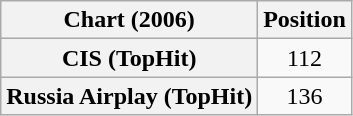<table class="wikitable sortable plainrowheaders" style="text-align:center">
<tr>
<th scope="col">Chart (2006)</th>
<th scope="col">Position</th>
</tr>
<tr>
<th scope="row">CIS (TopHit)</th>
<td>112</td>
</tr>
<tr>
<th scope="row">Russia Airplay (TopHit)</th>
<td>136</td>
</tr>
</table>
